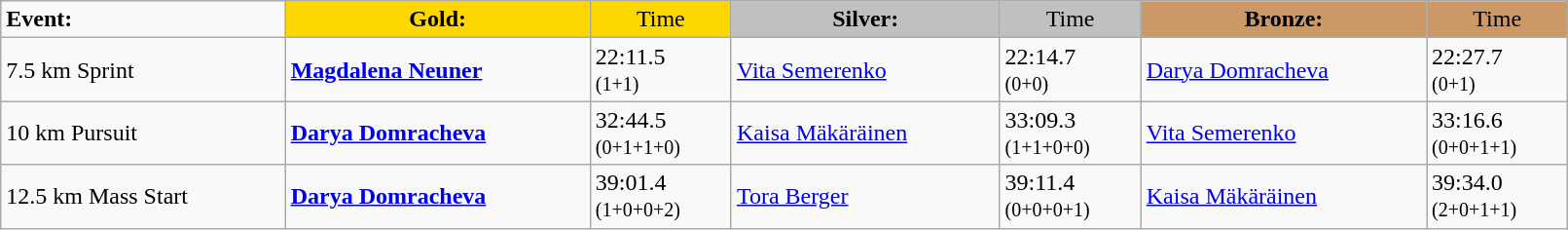<table class="wikitable" width=85%>
<tr>
<td><strong>Event:</strong></td>
<td style="text-align:center;background-color:gold;"><strong>Gold:</strong></td>
<td style="text-align:center;background-color:gold;">Time</td>
<td style="text-align:center;background-color:silver;"><strong>Silver:</strong></td>
<td style="text-align:center;background-color:silver;">Time</td>
<td style="text-align:center;background-color:#CC9966;"><strong>Bronze:</strong></td>
<td style="text-align:center;background-color:#CC9966;">Time</td>
</tr>
<tr>
<td>7.5 km Sprint<br></td>
<td><strong><a href='#'>Magdalena Neuner</a></strong><br><small></small></td>
<td>22:11.5<br><small>(1+1)</small></td>
<td><a href='#'>Vita Semerenko</a><br><small></small></td>
<td>22:14.7<br><small>(0+0)</small></td>
<td><a href='#'>Darya Domracheva</a><br><small></small></td>
<td>22:27.7<br><small>(0+1)</small></td>
</tr>
<tr>
<td>10 km Pursuit<br></td>
<td><strong><a href='#'>Darya Domracheva</a></strong><br><small></small></td>
<td>32:44.5<br><small>(0+1+1+0)</small></td>
<td><a href='#'>Kaisa Mäkäräinen</a><br><small></small></td>
<td>33:09.3<br><small>(1+1+0+0)</small></td>
<td><a href='#'>Vita Semerenko</a><br><small></small></td>
<td>33:16.6	<br><small>(0+0+1+1)</small></td>
</tr>
<tr>
<td>12.5 km Mass Start<br></td>
<td><strong><a href='#'>Darya Domracheva</a></strong><br><small></small></td>
<td>39:01.4<br><small>(1+0+0+2)</small></td>
<td><a href='#'>Tora Berger</a><br><small></small></td>
<td>39:11.4<br><small>(0+0+0+1)</small></td>
<td><a href='#'>Kaisa Mäkäräinen</a><br><small></small></td>
<td>39:34.0<br><small>(2+0+1+1)</small></td>
</tr>
</table>
